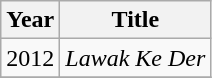<table class="wikitable">
<tr>
<th>Year</th>
<th>Title</th>
</tr>
<tr>
<td>2012</td>
<td><em>Lawak Ke Der</em></td>
</tr>
<tr>
</tr>
</table>
